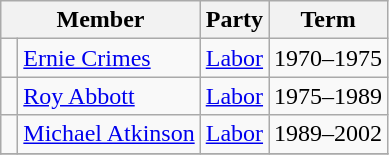<table class="wikitable">
<tr>
<th colspan="2">Member</th>
<th>Party</th>
<th>Term</th>
</tr>
<tr>
<td> </td>
<td><a href='#'>Ernie Crimes</a></td>
<td><a href='#'>Labor</a></td>
<td>1970–1975</td>
</tr>
<tr>
<td> </td>
<td><a href='#'>Roy Abbott</a></td>
<td><a href='#'>Labor</a></td>
<td>1975–1989</td>
</tr>
<tr>
<td> </td>
<td><a href='#'>Michael Atkinson</a></td>
<td><a href='#'>Labor</a></td>
<td>1989–2002</td>
</tr>
<tr>
</tr>
</table>
